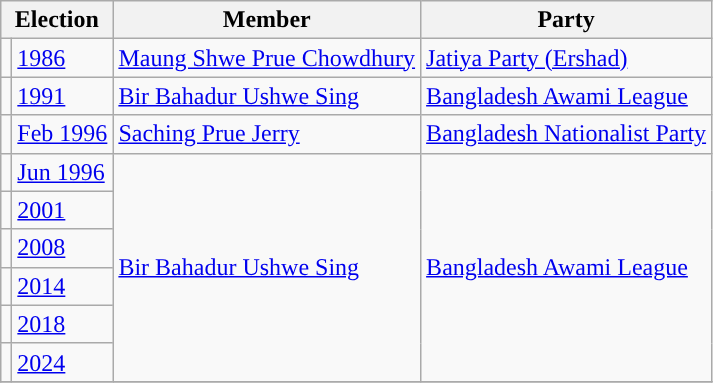<table class="wikitable">
<tr>
<th colspan="2">Election</th>
<th>Member</th>
<th>Party</th>
</tr>
<tr>
<td style="background-color:"></td>
<td><a href='#'>1986</a></td>
<td><a href='#'>Maung Shwe Prue Chowdhury</a></td>
<td><a href='#'>Jatiya Party (Ershad)</a></td>
</tr>
<tr>
<td style="background-color:"></td>
<td><a href='#'>1991</a></td>
<td><a href='#'>Bir Bahadur Ushwe Sing</a></td>
<td><a href='#'>Bangladesh Awami League</a></td>
</tr>
<tr>
<td style="background-color:"></td>
<td><a href='#'>Feb 1996</a></td>
<td><a href='#'>Saching Prue Jerry</a></td>
<td><a href='#'>Bangladesh Nationalist Party</a></td>
</tr>
<tr>
<td style="background-color:"></td>
<td><a href='#'>Jun 1996</a></td>
<td rowspan="6"><a href='#'>Bir Bahadur Ushwe Sing</a></td>
<td rowspan="6"><a href='#'>Bangladesh Awami League</a></td>
</tr>
<tr>
<td style="background-color:"></td>
<td><a href='#'>2001</a></td>
</tr>
<tr>
<td style="background-color:"></td>
<td><a href='#'>2008</a></td>
</tr>
<tr>
<td style="background-color:"></td>
<td><a href='#'>2014</a></td>
</tr>
<tr>
<td style="background-color:"></td>
<td><a href='#'>2018</a></td>
</tr>
<tr>
<td style="background-color:"></td>
<td><a href='#'>2024</a></td>
</tr>
<tr>
</tr>
</table>
